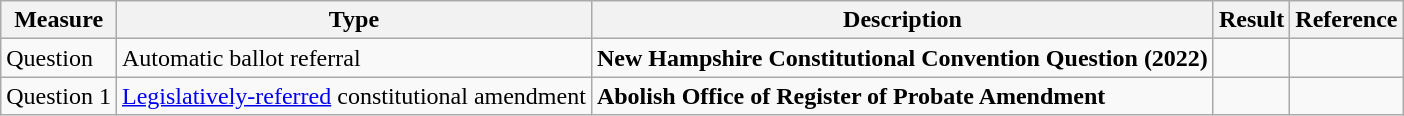<table class="wikitable">
<tr>
<th>Measure</th>
<th>Type</th>
<th>Description</th>
<th>Result</th>
<th>Reference</th>
</tr>
<tr>
<td>Question</td>
<td>Automatic ballot referral</td>
<td><strong>New Hampshire Constitutional Convention Question (2022)</strong></td>
<td></td>
<td></td>
</tr>
<tr>
<td>Question 1</td>
<td><a href='#'>Legislatively-referred</a> constitutional amendment</td>
<td><strong>Abolish Office of Register of Probate Amendment</strong></td>
<td></td>
<td></td>
</tr>
</table>
